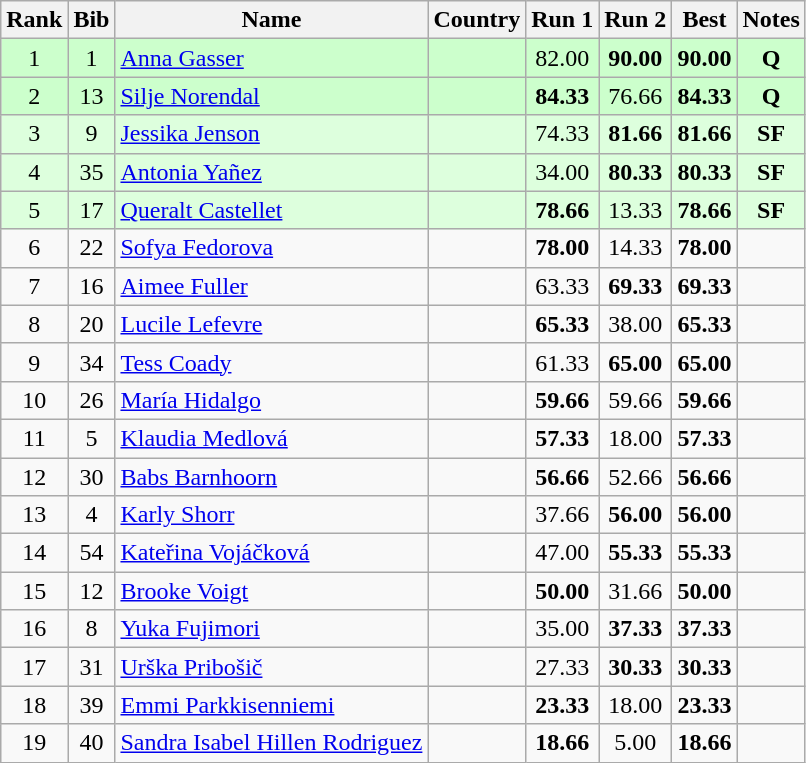<table class="wikitable sortable" style="text-align:center">
<tr>
<th>Rank</th>
<th>Bib</th>
<th>Name</th>
<th>Country</th>
<th>Run 1</th>
<th>Run 2</th>
<th>Best</th>
<th>Notes</th>
</tr>
<tr bgcolor="#ccffcc">
<td>1</td>
<td>1</td>
<td align=left><a href='#'>Anna Gasser</a></td>
<td align=left></td>
<td>82.00</td>
<td><strong>90.00</strong></td>
<td><strong>90.00</strong></td>
<td><strong>Q</strong></td>
</tr>
<tr bgcolor="#ccffcc">
<td>2</td>
<td>13</td>
<td align=left><a href='#'>Silje Norendal</a></td>
<td align=left></td>
<td><strong>84.33</strong></td>
<td>76.66</td>
<td><strong>84.33</strong></td>
<td><strong>Q</strong></td>
</tr>
<tr bgcolor="#ddffdd">
<td>3</td>
<td>9</td>
<td align=left><a href='#'>Jessika Jenson</a></td>
<td align=left></td>
<td>74.33</td>
<td><strong>81.66</strong></td>
<td><strong>81.66</strong></td>
<td><strong>SF</strong></td>
</tr>
<tr bgcolor="#ddffdd">
<td>4</td>
<td>35</td>
<td align=left><a href='#'>Antonia Yañez</a></td>
<td align=left></td>
<td>34.00</td>
<td><strong>80.33</strong></td>
<td><strong>80.33</strong></td>
<td><strong>SF</strong></td>
</tr>
<tr bgcolor="#ddffdd">
<td>5</td>
<td>17</td>
<td align=left><a href='#'>Queralt Castellet</a></td>
<td align=left></td>
<td><strong>78.66</strong></td>
<td>13.33</td>
<td><strong>78.66</strong></td>
<td><strong>SF</strong></td>
</tr>
<tr>
<td>6</td>
<td>22</td>
<td align=left><a href='#'>Sofya Fedorova</a></td>
<td align=left></td>
<td><strong>78.00</strong></td>
<td>14.33</td>
<td><strong>78.00</strong></td>
<td></td>
</tr>
<tr>
<td>7</td>
<td>16</td>
<td align=left><a href='#'>Aimee Fuller</a></td>
<td align=left></td>
<td>63.33</td>
<td><strong>69.33</strong></td>
<td><strong>69.33</strong></td>
<td></td>
</tr>
<tr>
<td>8</td>
<td>20</td>
<td align=left><a href='#'>Lucile Lefevre</a></td>
<td align=left></td>
<td><strong>65.33</strong></td>
<td>38.00</td>
<td><strong>65.33</strong></td>
<td></td>
</tr>
<tr>
<td>9</td>
<td>34</td>
<td align=left><a href='#'>Tess Coady</a></td>
<td align=left></td>
<td>61.33</td>
<td><strong>65.00</strong></td>
<td><strong>65.00</strong></td>
<td></td>
</tr>
<tr>
<td>10</td>
<td>26</td>
<td align=left><a href='#'>María Hidalgo</a></td>
<td align=left></td>
<td><strong>59.66</strong></td>
<td>59.66</td>
<td><strong>59.66</strong></td>
<td></td>
</tr>
<tr>
<td>11</td>
<td>5</td>
<td align=left><a href='#'>Klaudia Medlová</a></td>
<td align=left></td>
<td><strong>57.33</strong></td>
<td>18.00</td>
<td><strong>57.33</strong></td>
<td></td>
</tr>
<tr>
<td>12</td>
<td>30</td>
<td align=left><a href='#'>Babs Barnhoorn</a></td>
<td align=left></td>
<td><strong>56.66</strong></td>
<td>52.66</td>
<td><strong>56.66</strong></td>
<td></td>
</tr>
<tr>
<td>13</td>
<td>4</td>
<td align=left><a href='#'>Karly Shorr</a></td>
<td align=left></td>
<td>37.66</td>
<td><strong>56.00</strong></td>
<td><strong>56.00</strong></td>
<td></td>
</tr>
<tr>
<td>14</td>
<td>54</td>
<td align=left><a href='#'>Kateřina Vojáčková</a></td>
<td align=left></td>
<td>47.00</td>
<td><strong>55.33</strong></td>
<td><strong>55.33</strong></td>
<td></td>
</tr>
<tr>
<td>15</td>
<td>12</td>
<td align=left><a href='#'>Brooke Voigt</a></td>
<td align=left></td>
<td><strong>50.00</strong></td>
<td>31.66</td>
<td><strong>50.00</strong></td>
<td></td>
</tr>
<tr>
<td>16</td>
<td>8</td>
<td align=left><a href='#'>Yuka Fujimori</a></td>
<td align=left></td>
<td>35.00</td>
<td><strong>37.33</strong></td>
<td><strong>37.33</strong></td>
<td></td>
</tr>
<tr>
<td>17</td>
<td>31</td>
<td align=left><a href='#'>Urška Pribošič</a></td>
<td align=left></td>
<td>27.33</td>
<td><strong>30.33</strong></td>
<td><strong>30.33</strong></td>
<td></td>
</tr>
<tr>
<td>18</td>
<td>39</td>
<td align=left><a href='#'>Emmi Parkkisenniemi</a></td>
<td align=left></td>
<td><strong>23.33</strong></td>
<td>18.00</td>
<td><strong>23.33</strong></td>
<td></td>
</tr>
<tr>
<td>19</td>
<td>40</td>
<td align=left><a href='#'>Sandra Isabel Hillen Rodriguez</a></td>
<td align=left></td>
<td><strong>18.66</strong></td>
<td>5.00</td>
<td><strong>18.66</strong></td>
<td></td>
</tr>
</table>
